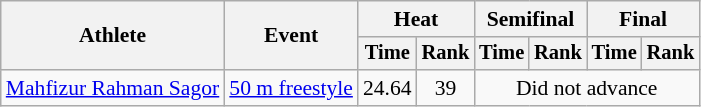<table class=wikitable style="font-size:90%">
<tr>
<th rowspan="2">Athlete</th>
<th rowspan="2">Event</th>
<th colspan="2">Heat</th>
<th colspan="2">Semifinal</th>
<th colspan="2">Final</th>
</tr>
<tr style="font-size:95%">
<th>Time</th>
<th>Rank</th>
<th>Time</th>
<th>Rank</th>
<th>Time</th>
<th>Rank</th>
</tr>
<tr align=center>
<td align=left><a href='#'>Mahfizur Rahman Sagor</a></td>
<td align=left><a href='#'>50 m freestyle</a></td>
<td>24.64</td>
<td>39</td>
<td colspan="4">Did not advance</td>
</tr>
</table>
